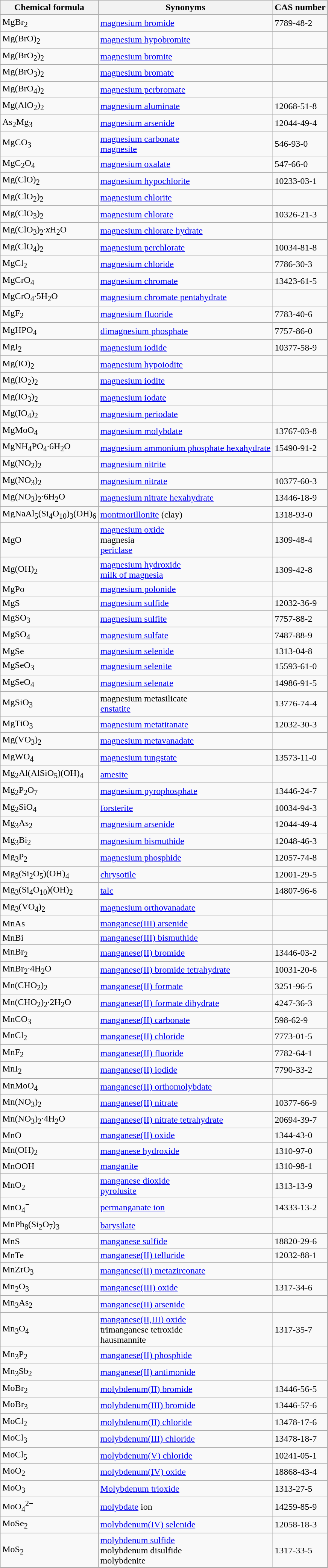<table class="wikitable sortable">
<tr>
<th>Chemical formula</th>
<th>Synonyms</th>
<th>CAS number</th>
</tr>
<tr>
<td>MgBr<sub>2</sub></td>
<td><a href='#'>magnesium bromide</a></td>
<td>7789-48-2</td>
</tr>
<tr>
<td>Mg(BrO)<sub>2</sub></td>
<td><a href='#'>magnesium hypobromite</a></td>
<td></td>
</tr>
<tr>
<td>Mg(BrO<sub>2</sub>)<sub>2</sub></td>
<td><a href='#'>magnesium bromite</a></td>
<td></td>
</tr>
<tr>
<td>Mg(BrO<sub>3</sub>)<sub>2</sub></td>
<td><a href='#'>magnesium bromate</a></td>
<td></td>
</tr>
<tr>
<td>Mg(BrO<sub>4</sub>)<sub>2</sub></td>
<td><a href='#'>magnesium perbromate</a></td>
<td></td>
</tr>
<tr>
<td>Mg(AlO<sub>2</sub>)<sub>2</sub></td>
<td><a href='#'>magnesium aluminate</a></td>
<td>12068-51-8</td>
</tr>
<tr>
<td>As<sub>2</sub>Mg<sub>3</sub></td>
<td><a href='#'>magnesium arsenide</a></td>
<td>12044-49-4</td>
</tr>
<tr>
<td>MgCO<sub>3</sub></td>
<td><a href='#'>magnesium carbonate</a> <br> <a href='#'>magnesite</a></td>
<td>546-93-0</td>
</tr>
<tr>
<td>MgC<sub>2</sub>O<sub>4</sub></td>
<td><a href='#'>magnesium oxalate</a></td>
<td>547-66-0</td>
</tr>
<tr>
<td>Mg(ClO)<sub>2</sub></td>
<td><a href='#'>magnesium hypochlorite</a></td>
<td>10233-03-1</td>
</tr>
<tr>
<td>Mg(ClO<sub>2</sub>)<sub>2</sub></td>
<td><a href='#'>magnesium chlorite</a></td>
<td></td>
</tr>
<tr>
<td>Mg(ClO<sub>3</sub>)<sub>2</sub></td>
<td><a href='#'>magnesium chlorate</a></td>
<td>10326-21-3</td>
</tr>
<tr>
<td>Mg(ClO<sub>3</sub>)<sub>2</sub>·<em>x</em>H<sub>2</sub>O</td>
<td><a href='#'>magnesium chlorate hydrate</a></td>
<td></td>
</tr>
<tr>
<td>Mg(ClO<sub>4</sub>)<sub>2</sub></td>
<td><a href='#'>magnesium perchlorate</a></td>
<td>10034-81-8</td>
</tr>
<tr>
<td>MgCl<sub>2</sub></td>
<td><a href='#'>magnesium chloride</a></td>
<td>7786-30-3</td>
</tr>
<tr>
<td>MgCrO<sub>4</sub></td>
<td><a href='#'>magnesium chromate</a></td>
<td>13423-61-5</td>
</tr>
<tr>
<td>MgCrO<sub>4</sub>·5H<sub>2</sub>O</td>
<td><a href='#'>magnesium chromate pentahydrate</a></td>
<td></td>
</tr>
<tr>
<td>MgF<sub>2</sub></td>
<td><a href='#'>magnesium fluoride</a></td>
<td>7783-40-6</td>
</tr>
<tr>
<td>MgHPO<sub>4</sub></td>
<td><a href='#'>dimagnesium phosphate</a></td>
<td>7757-86-0</td>
</tr>
<tr>
<td>MgI<sub>2</sub></td>
<td><a href='#'>magnesium iodide</a></td>
<td>10377-58-9</td>
</tr>
<tr>
<td>Mg(IO)<sub>2</sub></td>
<td><a href='#'>magnesium hypoiodite</a></td>
<td></td>
</tr>
<tr>
<td>Mg(IO<sub>2</sub>)<sub>2</sub></td>
<td><a href='#'>magnesium iodite</a></td>
<td></td>
</tr>
<tr>
<td>Mg(IO<sub>3</sub>)<sub>2</sub></td>
<td><a href='#'>magnesium iodate</a></td>
<td></td>
</tr>
<tr>
<td>Mg(IO<sub>4</sub>)<sub>2</sub></td>
<td><a href='#'>magnesium periodate</a></td>
<td></td>
</tr>
<tr>
<td>MgMoO<sub>4</sub></td>
<td><a href='#'>magnesium molybdate</a></td>
<td>13767-03-8</td>
</tr>
<tr>
<td>MgNH<sub>4</sub>PO<sub>4</sub>·6H<sub>2</sub>O</td>
<td><a href='#'>magnesium ammonium phosphate hexahydrate</a></td>
<td>15490-91-2</td>
</tr>
<tr>
<td>Mg(NO<sub>2</sub>)<sub>2</sub></td>
<td><a href='#'>magnesium nitrite</a></td>
<td></td>
</tr>
<tr>
<td>Mg(NO<sub>3</sub>)<sub>2</sub></td>
<td><a href='#'>magnesium nitrate</a></td>
<td>10377-60-3</td>
</tr>
<tr>
<td>Mg(NO<sub>3</sub>)<sub>2</sub>·6H<sub>2</sub>O</td>
<td><a href='#'>magnesium nitrate hexahydrate</a></td>
<td>13446-18-9</td>
</tr>
<tr>
<td>MgNaAl<sub>5</sub>(Si<sub>4</sub>O<sub>10</sub>)<sub>3</sub>(OH)<sub>6</sub></td>
<td><a href='#'>montmorillonite</a> (clay)</td>
<td>1318-93-0</td>
</tr>
<tr>
<td>MgO</td>
<td><a href='#'>magnesium oxide</a> <br> magnesia <br> <a href='#'>periclase</a></td>
<td>1309-48-4</td>
</tr>
<tr>
<td>Mg(OH)<sub>2</sub></td>
<td><a href='#'>magnesium hydroxide</a> <br> <a href='#'>milk of magnesia</a></td>
<td>1309-42-8</td>
</tr>
<tr>
<td>MgPo</td>
<td><a href='#'>magnesium polonide</a></td>
<td></td>
</tr>
<tr>
<td>MgS</td>
<td><a href='#'>magnesium sulfide</a></td>
<td>12032-36-9</td>
</tr>
<tr>
<td>MgSO<sub>3</sub></td>
<td><a href='#'>magnesium sulfite</a></td>
<td>7757-88-2</td>
</tr>
<tr>
<td>MgSO<sub>4</sub></td>
<td><a href='#'>magnesium sulfate</a></td>
<td>7487-88-9</td>
</tr>
<tr>
<td>MgSe</td>
<td><a href='#'>magnesium selenide</a></td>
<td>1313-04-8</td>
</tr>
<tr>
<td>MgSeO<sub>3</sub></td>
<td><a href='#'>magnesium selenite</a></td>
<td>15593-61-0</td>
</tr>
<tr>
<td>MgSeO<sub>4</sub></td>
<td><a href='#'>magnesium selenate</a></td>
<td>14986-91-5</td>
</tr>
<tr>
<td>MgSiO<sub>3</sub></td>
<td>magnesium metasilicate <br> <a href='#'>enstatite</a></td>
<td>13776-74-4</td>
</tr>
<tr>
<td>MgTiO<sub>3</sub></td>
<td><a href='#'>magnesium metatitanate</a></td>
<td>12032-30-3</td>
</tr>
<tr>
<td>Mg(VO<sub>3</sub>)<sub>2</sub></td>
<td><a href='#'>magnesium metavanadate</a></td>
<td></td>
</tr>
<tr>
<td>MgWO<sub>4</sub></td>
<td><a href='#'>magnesium tungstate</a></td>
<td>13573-11-0</td>
</tr>
<tr>
<td>Mg<sub>2</sub>Al(AlSiO<sub>5</sub>)(OH)<sub>4</sub></td>
<td><a href='#'>amesite</a></td>
<td></td>
</tr>
<tr>
<td>Mg<sub>2</sub>P<sub>2</sub>O<sub>7</sub></td>
<td><a href='#'>magnesium pyrophosphate</a></td>
<td>13446-24-7</td>
</tr>
<tr>
<td>Mg<sub>2</sub>SiO<sub>4</sub></td>
<td><a href='#'>forsterite</a></td>
<td>10034-94-3</td>
</tr>
<tr>
<td>Mg<sub>3</sub>As<sub>2</sub></td>
<td><a href='#'>magnesium arsenide</a></td>
<td>12044-49-4</td>
</tr>
<tr>
<td>Mg<sub>3</sub>Bi<sub>2</sub></td>
<td><a href='#'>magnesium bismuthide</a></td>
<td>12048-46-3</td>
</tr>
<tr>
<td>Mg<sub>3</sub>P<sub>2</sub></td>
<td><a href='#'>magnesium phosphide</a></td>
<td>12057-74-8</td>
</tr>
<tr>
<td>Mg<sub>3</sub>(Si<sub>2</sub>O<sub>5</sub>)(OH)<sub>4</sub></td>
<td><a href='#'>chrysotile</a></td>
<td>12001-29-5</td>
</tr>
<tr>
<td>Mg<sub>3</sub>(Si<sub>4</sub>O<sub>10</sub>)(OH)<sub>2</sub></td>
<td><a href='#'>talc</a></td>
<td>14807-96-6</td>
</tr>
<tr>
<td>Mg<sub>3</sub>(VO<sub>4</sub>)<sub>2</sub></td>
<td><a href='#'>magnesium orthovanadate</a></td>
<td></td>
</tr>
<tr>
<td>MnAs</td>
<td><a href='#'>manganese(III) arsenide</a></td>
<td></td>
</tr>
<tr>
<td>MnBi</td>
<td><a href='#'>manganese(III) bismuthide</a></td>
<td></td>
</tr>
<tr>
<td>MnBr<sub>2</sub></td>
<td><a href='#'>manganese(II) bromide</a></td>
<td>13446-03-2</td>
</tr>
<tr>
<td>MnBr<sub>2</sub>·4H<sub>2</sub>O</td>
<td><a href='#'>manganese(II) bromide tetrahydrate</a></td>
<td>10031-20-6</td>
</tr>
<tr>
<td>Mn(CHO<sub>2</sub>)<sub>2</sub></td>
<td><a href='#'>manganese(II) formate</a></td>
<td>3251-96-5</td>
</tr>
<tr>
<td>Mn(CHO<sub>2</sub>)<sub>2</sub>·2H<sub>2</sub>O</td>
<td><a href='#'>manganese(II) formate dihydrate</a></td>
<td>4247-36-3</td>
</tr>
<tr>
<td>MnCO<sub>3</sub></td>
<td><a href='#'>manganese(II) carbonate</a></td>
<td>598-62-9</td>
</tr>
<tr>
<td>MnCl<sub>2</sub></td>
<td><a href='#'>manganese(II) chloride</a></td>
<td>7773-01-5</td>
</tr>
<tr>
<td>MnF<sub>2</sub></td>
<td><a href='#'>manganese(II) fluoride</a></td>
<td>7782-64-1</td>
</tr>
<tr>
<td>MnI<sub>2</sub></td>
<td><a href='#'>manganese(II) iodide</a></td>
<td>7790-33-2</td>
</tr>
<tr>
<td>MnMoO<sub>4</sub></td>
<td><a href='#'>manganese(II) orthomolybdate</a></td>
<td></td>
</tr>
<tr>
<td>Mn(NO<sub>3</sub>)<sub>2</sub></td>
<td><a href='#'>manganese(II) nitrate</a></td>
<td>10377-66-9</td>
</tr>
<tr>
<td>Mn(NO<sub>3</sub>)<sub>2</sub>·4H<sub>2</sub>O</td>
<td><a href='#'>manganese(II) nitrate tetrahydrate</a></td>
<td>20694-39-7</td>
</tr>
<tr>
<td>MnO</td>
<td><a href='#'>manganese(II) oxide</a></td>
<td>1344-43-0</td>
</tr>
<tr>
<td>Mn(OH)<sub>2</sub></td>
<td><a href='#'>manganese hydroxide</a></td>
<td>1310-97-0</td>
</tr>
<tr>
<td>MnOOH</td>
<td><a href='#'>manganite</a></td>
<td>1310-98-1</td>
</tr>
<tr>
<td>MnO<sub>2</sub></td>
<td><a href='#'>manganese dioxide</a> <br> <a href='#'>pyrolusite</a></td>
<td>1313-13-9</td>
</tr>
<tr>
<td>MnO<sub>4</sub><sup>−</sup></td>
<td><a href='#'>permanganate ion</a></td>
<td>14333-13-2</td>
</tr>
<tr>
<td>MnPb<sub>8</sub>(Si<sub>2</sub>O<sub>7</sub>)<sub>3</sub></td>
<td><a href='#'>barysilate</a></td>
<td></td>
</tr>
<tr>
<td>MnS</td>
<td><a href='#'>manganese sulfide</a></td>
<td>18820-29-6</td>
</tr>
<tr>
<td>MnTe</td>
<td><a href='#'>manganese(II) telluride</a></td>
<td>12032-88-1</td>
</tr>
<tr>
<td>MnZrO<sub>3</sub></td>
<td><a href='#'>manganese(II) metazirconate</a></td>
<td></td>
</tr>
<tr>
<td>Mn<sub>2</sub>O<sub>3</sub></td>
<td><a href='#'>manganese(III) oxide</a></td>
<td>1317-34-6</td>
</tr>
<tr>
<td>Mn<sub>3</sub>As<sub>2</sub></td>
<td><a href='#'>manganese(II) arsenide</a></td>
<td></td>
</tr>
<tr>
<td>Mn<sub>3</sub>O<sub>4</sub></td>
<td><a href='#'>manganese(II,III) oxide</a> <br> trimanganese tetroxide <br> hausmannite</td>
<td>1317-35-7</td>
</tr>
<tr>
<td>Mn<sub>3</sub>P<sub>2</sub></td>
<td><a href='#'>manganese(II) phosphide</a></td>
<td></td>
</tr>
<tr>
<td>Mn<sub>3</sub>Sb<sub>2</sub></td>
<td><a href='#'>manganese(II) antimonide</a></td>
<td></td>
</tr>
<tr>
<td>MoBr<sub>2</sub></td>
<td><a href='#'>molybdenum(II) bromide</a></td>
<td>13446-56-5</td>
</tr>
<tr>
<td>MoBr<sub>3</sub></td>
<td><a href='#'>molybdenum(III) bromide</a></td>
<td>13446-57-6</td>
</tr>
<tr>
<td>MoCl<sub>2</sub></td>
<td><a href='#'>molybdenum(II) chloride</a></td>
<td>13478-17-6</td>
</tr>
<tr>
<td>MoCl<sub>3</sub></td>
<td><a href='#'>molybdenum(III) chloride</a></td>
<td>13478-18-7</td>
</tr>
<tr>
<td>MoCl<sub>5</sub></td>
<td><a href='#'>molybdenum(V) chloride</a></td>
<td>10241-05-1</td>
</tr>
<tr>
<td>MoO<sub>2</sub></td>
<td><a href='#'>molybdenum(IV) oxide</a></td>
<td>18868-43-4</td>
</tr>
<tr>
<td>MoO<sub>3</sub></td>
<td><a href='#'>Molybdenum trioxide</a></td>
<td>1313-27-5</td>
</tr>
<tr>
<td>MoO<sub>4</sub><sup>2−</sup></td>
<td><a href='#'>molybdate</a> ion</td>
<td>14259-85-9</td>
</tr>
<tr>
<td>MoSe<sub>2</sub></td>
<td><a href='#'>molybdenum(IV) selenide</a></td>
<td>12058-18-3</td>
</tr>
<tr>
<td>MoS<sub>2</sub></td>
<td><a href='#'>molybdenum sulfide</a> <br> molybdenum disulfide <br> molybdenite</td>
<td>1317-33-5</td>
</tr>
<tr>
</tr>
</table>
